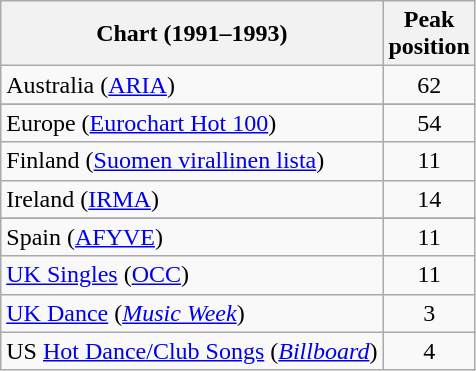<table class="wikitable sortable">
<tr>
<th>Chart (1991–1993)</th>
<th>Peak<br>position</th>
</tr>
<tr>
<td>Australia (<a href='#'>ARIA</a>)</td>
<td align="center">62</td>
</tr>
<tr>
</tr>
<tr>
</tr>
<tr>
<td>Europe (<a href='#'>Eurochart Hot 100</a>)</td>
<td align="center">54</td>
</tr>
<tr>
<td>Finland (<a href='#'>Suomen virallinen lista</a>)</td>
<td align="center">11</td>
</tr>
<tr>
<td>Ireland (<a href='#'>IRMA</a>)</td>
<td align="center">14</td>
</tr>
<tr>
</tr>
<tr>
</tr>
<tr>
<td>Spain (<a href='#'>AFYVE</a>)</td>
<td align="center">11</td>
</tr>
<tr>
<td><a href='#'>UK Singles</a> (<a href='#'>OCC</a>)</td>
<td align="center">11</td>
</tr>
<tr>
<td><a href='#'>UK Dance</a> (<em><a href='#'>Music Week</a></em>)</td>
<td align="center">3</td>
</tr>
<tr>
<td>US <a href='#'>Hot Dance/Club Songs</a> (<em><a href='#'>Billboard</a></em>)</td>
<td align="center">4</td>
</tr>
</table>
